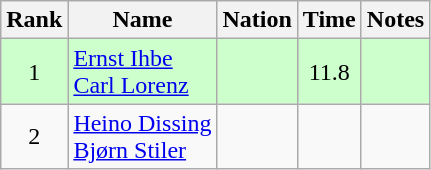<table class="wikitable sortable" style="text-align:center">
<tr>
<th>Rank</th>
<th>Name</th>
<th>Nation</th>
<th>Time</th>
<th>Notes</th>
</tr>
<tr style="background:#cfc;">
<td>1</td>
<td align=left><a href='#'>Ernst Ihbe</a><br><a href='#'>Carl Lorenz</a></td>
<td align=left></td>
<td>11.8</td>
<td></td>
</tr>
<tr>
<td>2</td>
<td align=left><a href='#'>Heino Dissing</a><br><a href='#'>Bjørn Stiler</a></td>
<td align=left></td>
<td></td>
<td></td>
</tr>
</table>
